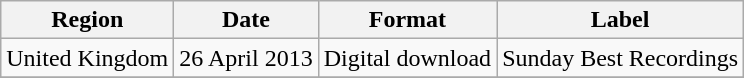<table class=wikitable>
<tr>
<th>Region</th>
<th>Date</th>
<th>Format</th>
<th>Label</th>
</tr>
<tr>
<td>United Kingdom</td>
<td>26 April 2013</td>
<td>Digital download</td>
<td>Sunday Best Recordings</td>
</tr>
<tr>
</tr>
</table>
